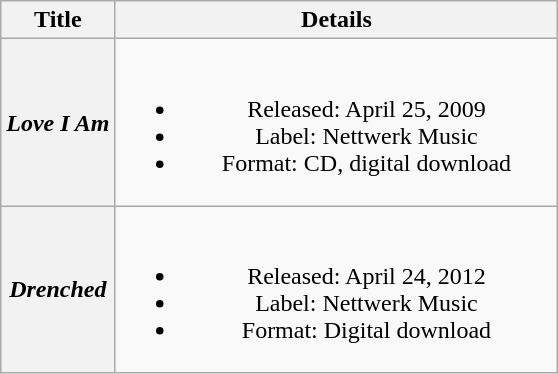<table class="wikitable plainrowheaders" style="text-align:center;">
<tr>
<th rowspan="1">Title</th>
<th rowspan="1" style="width:18em;">Details</th>
</tr>
<tr>
<th scope="row"><em>Love I Am</em></th>
<td><br><ul><li>Released: April 25, 2009</li><li>Label: Nettwerk Music</li><li>Format: CD, digital download</li></ul></td>
</tr>
<tr>
<th scope="row"><em>Drenched</em></th>
<td><br><ul><li>Released: April 24, 2012</li><li>Label: Nettwerk Music</li><li>Format: Digital download</li></ul></td>
</tr>
</table>
